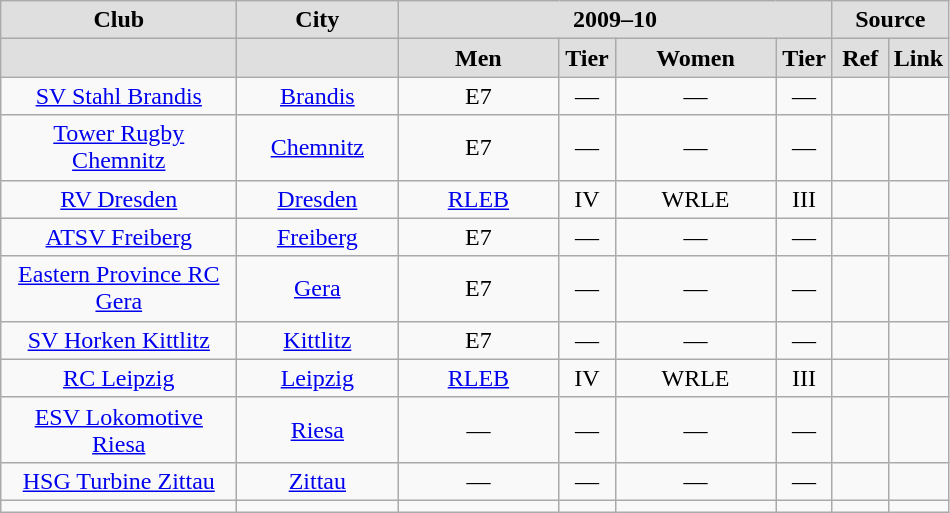<table class="wikitable">
<tr align="center"  bgcolor="#dfdfdf">
<td width="150"><strong>Club</strong></td>
<td width="100"><strong>City</strong></td>
<td width="200" colspan=4><strong>2009–10</strong></td>
<td colspan=2><strong>Source</strong></td>
</tr>
<tr align="center" bgcolor="#dfdfdf">
<td></td>
<td></td>
<td width="100"><strong>Men</strong></td>
<td width="30"><strong>Tier</strong></td>
<td width="100"><strong>Women</strong></td>
<td width="30"><strong>Tier</strong></td>
<td width="30"><strong>Ref</strong></td>
<td width="30"><strong>Link</strong></td>
</tr>
<tr align="center">
<td><a href='#'>SV Stahl Brandis</a></td>
<td><a href='#'>Brandis</a></td>
<td>E7</td>
<td>—</td>
<td>—</td>
<td>—</td>
<td></td>
<td></td>
</tr>
<tr align="center">
<td><a href='#'>Tower Rugby Chemnitz</a></td>
<td><a href='#'>Chemnitz</a></td>
<td>E7</td>
<td>—</td>
<td>—</td>
<td>—</td>
<td></td>
<td></td>
</tr>
<tr align="center">
<td><a href='#'>RV Dresden</a></td>
<td><a href='#'>Dresden</a></td>
<td><a href='#'>RLEB</a></td>
<td>IV</td>
<td>WRLE</td>
<td>III</td>
<td></td>
<td></td>
</tr>
<tr align="center">
<td><a href='#'>ATSV Freiberg</a></td>
<td><a href='#'>Freiberg</a></td>
<td>E7</td>
<td>—</td>
<td>—</td>
<td>—</td>
<td></td>
<td></td>
</tr>
<tr align="center">
<td><a href='#'>Eastern Province RC Gera</a></td>
<td><a href='#'>Gera</a></td>
<td>E7</td>
<td>—</td>
<td>—</td>
<td>—</td>
<td></td>
<td></td>
</tr>
<tr align="center">
<td><a href='#'>SV Horken Kittlitz</a></td>
<td><a href='#'>Kittlitz</a></td>
<td>E7</td>
<td>—</td>
<td>—</td>
<td>—</td>
<td></td>
<td></td>
</tr>
<tr align="center">
<td><a href='#'>RC Leipzig</a></td>
<td><a href='#'>Leipzig</a></td>
<td><a href='#'>RLEB</a></td>
<td>IV</td>
<td>WRLE</td>
<td>III</td>
<td></td>
<td></td>
</tr>
<tr align="center">
<td><a href='#'>ESV Lokomotive Riesa</a></td>
<td><a href='#'>Riesa</a></td>
<td>—</td>
<td>—</td>
<td>—</td>
<td>—</td>
<td></td>
<td></td>
</tr>
<tr align="center">
<td><a href='#'>HSG Turbine Zittau</a></td>
<td><a href='#'>Zittau</a></td>
<td>—</td>
<td>—</td>
<td>—</td>
<td>—</td>
<td></td>
<td></td>
</tr>
<tr align="center">
<td></td>
<td></td>
<td></td>
<td></td>
<td></td>
<td></td>
<td></td>
<td></td>
</tr>
</table>
